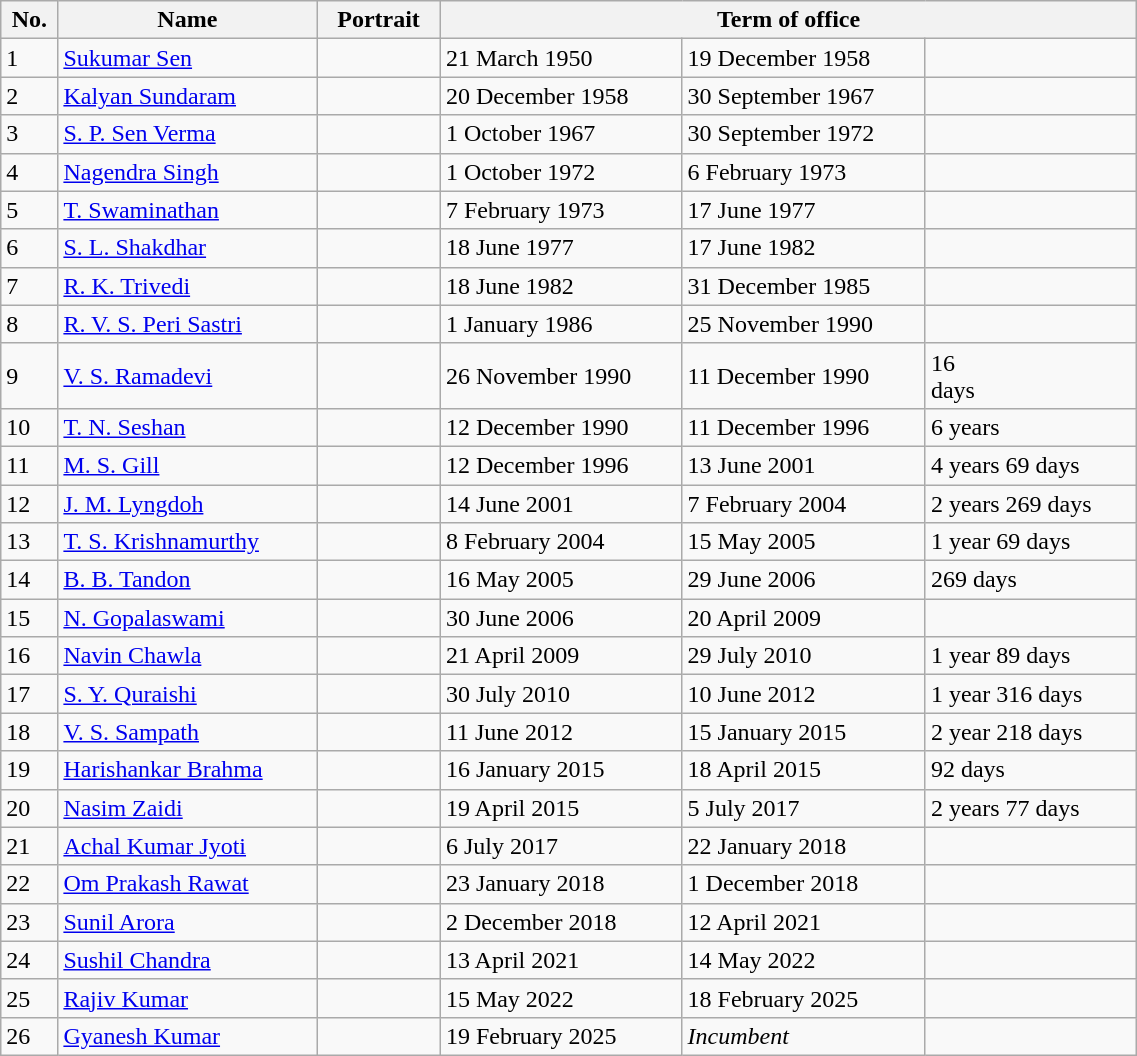<table class="wikitable" style="width:60%;">
<tr>
<th>No.</th>
<th>Name</th>
<th width=75>Portrait</th>
<th colspan="3">Term of office</th>
</tr>
<tr>
<td>1</td>
<td><a href='#'>Sukumar Sen</a></td>
<td></td>
<td>21 March 1950</td>
<td>19 December 1958</td>
<td></td>
</tr>
<tr>
<td>2</td>
<td><a href='#'>Kalyan Sundaram</a></td>
<td></td>
<td>20 December 1958</td>
<td>30 September 1967</td>
<td></td>
</tr>
<tr>
<td>3</td>
<td><a href='#'>S. P. Sen Verma</a></td>
<td></td>
<td>1 October 1967</td>
<td>30 September 1972</td>
<td></td>
</tr>
<tr>
<td>4</td>
<td><a href='#'>Nagendra Singh</a></td>
<td></td>
<td>1 October 1972</td>
<td>6 February 1973</td>
<td></td>
</tr>
<tr>
<td>5</td>
<td><a href='#'>T. Swaminathan</a></td>
<td></td>
<td>7 February 1973</td>
<td>17 June 1977</td>
<td></td>
</tr>
<tr>
<td>6</td>
<td><a href='#'>S. L. Shakdhar</a></td>
<td></td>
<td>18 June 1977</td>
<td>17 June 1982</td>
<td></td>
</tr>
<tr>
<td>7</td>
<td><a href='#'>R. K. Trivedi</a></td>
<td></td>
<td>18 June 1982</td>
<td>31 December 1985</td>
<td></td>
</tr>
<tr>
<td>8</td>
<td><a href='#'>R. V. S. Peri Sastri</a></td>
<td></td>
<td>1 January 1986</td>
<td>25 November 1990</td>
<td></td>
</tr>
<tr>
<td>9</td>
<td><a href='#'>V. S. Ramadevi</a></td>
<td></td>
<td>26 November 1990</td>
<td>11 December 1990</td>
<td>16<br>days</td>
</tr>
<tr>
<td>10</td>
<td><a href='#'>T. N. Seshan</a></td>
<td></td>
<td>12 December 1990</td>
<td>11 December 1996</td>
<td>6 years</td>
</tr>
<tr>
<td>11</td>
<td><a href='#'>M. S. Gill</a></td>
<td></td>
<td>12 December 1996</td>
<td>13 June 2001</td>
<td>4 years 69 days</td>
</tr>
<tr>
<td>12</td>
<td><a href='#'>J. M. Lyngdoh</a></td>
<td></td>
<td>14 June 2001</td>
<td>7 February 2004</td>
<td>2 years 269 days</td>
</tr>
<tr>
<td>13</td>
<td><a href='#'>T. S. Krishnamurthy</a></td>
<td></td>
<td>8 February 2004</td>
<td>15 May 2005</td>
<td>1 year 69 days</td>
</tr>
<tr>
<td>14</td>
<td><a href='#'>B. B. Tandon</a></td>
<td></td>
<td>16 May 2005</td>
<td>29 June 2006</td>
<td>269 days</td>
</tr>
<tr>
<td>15</td>
<td><a href='#'>N. Gopalaswami</a></td>
<td></td>
<td>30 June 2006</td>
<td>20 April 2009</td>
<td></td>
</tr>
<tr>
<td>16</td>
<td><a href='#'>Navin Chawla</a></td>
<td></td>
<td>21 April 2009</td>
<td>29 July 2010</td>
<td>1 year 89 days</td>
</tr>
<tr>
<td>17</td>
<td><a href='#'>S. Y. Quraishi</a></td>
<td></td>
<td>30 July 2010</td>
<td>10 June 2012</td>
<td>1 year 316 days</td>
</tr>
<tr>
<td>18</td>
<td><a href='#'>V. S. Sampath</a></td>
<td></td>
<td>11 June 2012</td>
<td>15 January 2015</td>
<td>2 year 218 days</td>
</tr>
<tr>
<td>19</td>
<td><a href='#'>Harishankar Brahma</a></td>
<td></td>
<td>16 January 2015</td>
<td>18 April 2015</td>
<td>92 days</td>
</tr>
<tr>
<td>20</td>
<td><a href='#'>Nasim Zaidi</a></td>
<td></td>
<td>19 April 2015</td>
<td>5 July 2017</td>
<td>2 years 77 days</td>
</tr>
<tr>
<td>21</td>
<td><a href='#'>Achal Kumar Jyoti</a></td>
<td></td>
<td>6 July 2017</td>
<td>22 January 2018</td>
<td></td>
</tr>
<tr>
<td>22</td>
<td><a href='#'>Om Prakash Rawat</a></td>
<td></td>
<td>23 January 2018</td>
<td>1 December 2018</td>
<td></td>
</tr>
<tr>
<td>23</td>
<td><a href='#'>Sunil Arora</a></td>
<td></td>
<td>2 December 2018</td>
<td>12 April 2021</td>
<td></td>
</tr>
<tr>
<td>24</td>
<td><a href='#'>Sushil Chandra</a></td>
<td></td>
<td>13 April 2021</td>
<td>14 May 2022</td>
<td></td>
</tr>
<tr>
<td>25</td>
<td><a href='#'>Rajiv Kumar</a></td>
<td></td>
<td>15 May 2022</td>
<td>18 February 2025</td>
<td></td>
</tr>
<tr>
<td>26</td>
<td><a href='#'>Gyanesh Kumar</a></td>
<td></td>
<td>19 February 2025</td>
<td><em>Incumbent</em></td>
<td></td>
</tr>
</table>
